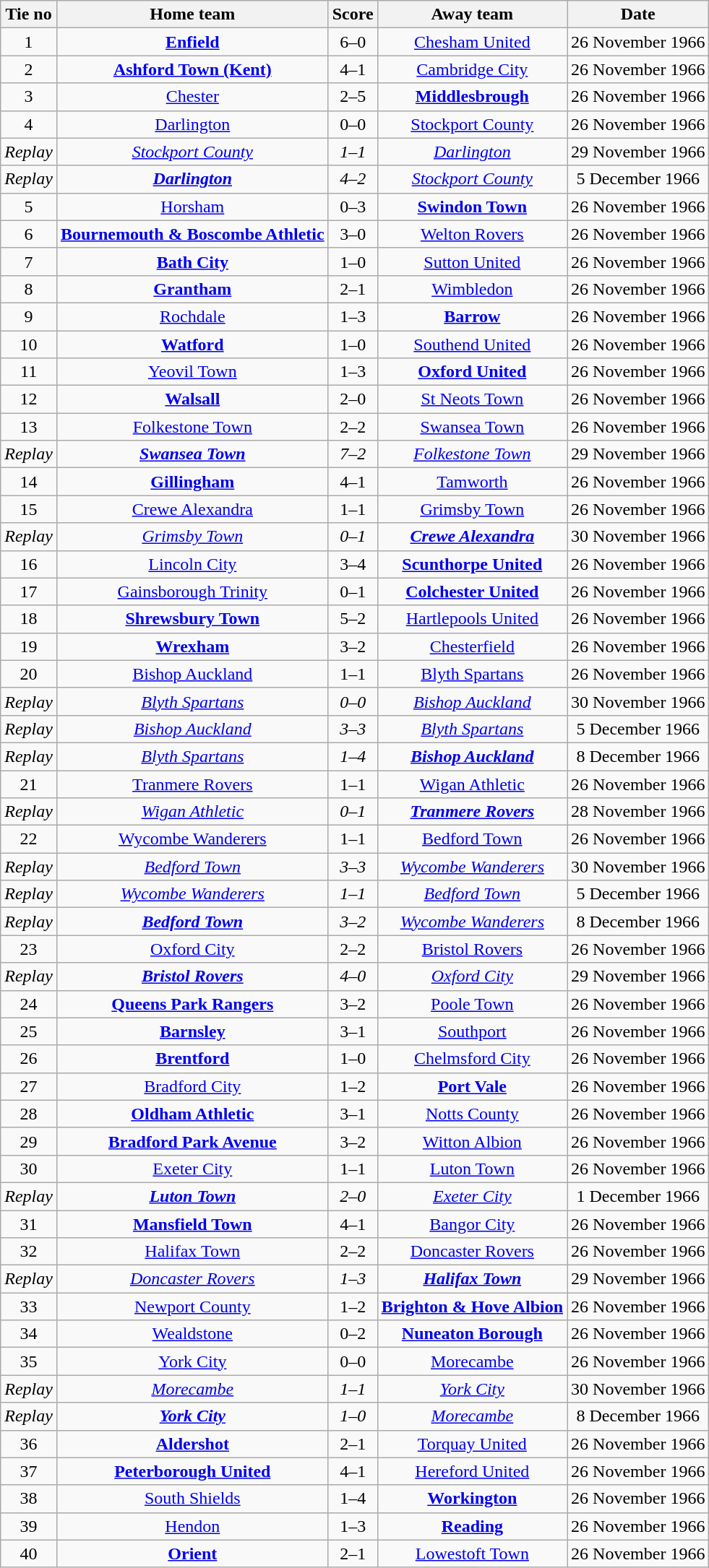<table class="wikitable" style="text-align: center">
<tr>
<th>Tie no</th>
<th>Home team</th>
<th>Score</th>
<th>Away team</th>
<th>Date</th>
</tr>
<tr>
<td>1</td>
<td><strong><a href='#'>Enfield</a></strong></td>
<td>6–0</td>
<td><a href='#'>Chesham United</a></td>
<td>26 November 1966</td>
</tr>
<tr>
<td>2</td>
<td><strong><a href='#'>Ashford Town (Kent)</a></strong></td>
<td>4–1</td>
<td><a href='#'>Cambridge City</a></td>
<td>26 November 1966</td>
</tr>
<tr>
<td>3</td>
<td><a href='#'>Chester</a></td>
<td>2–5</td>
<td><strong><a href='#'>Middlesbrough</a></strong></td>
<td>26 November 1966</td>
</tr>
<tr>
<td>4</td>
<td><a href='#'>Darlington</a></td>
<td>0–0</td>
<td><a href='#'>Stockport County</a></td>
<td>26 November 1966</td>
</tr>
<tr>
<td><em>Replay</em></td>
<td><em><a href='#'>Stockport County</a></em></td>
<td><em>1–1</em></td>
<td><em><a href='#'>Darlington</a></em></td>
<td>29 November 1966</td>
</tr>
<tr>
<td><em>Replay</em></td>
<td><strong><em><a href='#'>Darlington</a></em></strong></td>
<td><em>4–2</em></td>
<td><em><a href='#'>Stockport County</a></em></td>
<td>5 December 1966</td>
</tr>
<tr>
<td>5</td>
<td><a href='#'>Horsham</a></td>
<td>0–3</td>
<td><strong><a href='#'>Swindon Town</a></strong></td>
<td>26 November 1966</td>
</tr>
<tr>
<td>6</td>
<td><strong><a href='#'>Bournemouth & Boscombe Athletic</a></strong></td>
<td>3–0</td>
<td><a href='#'>Welton Rovers</a></td>
<td>26 November 1966</td>
</tr>
<tr>
<td>7</td>
<td><strong><a href='#'>Bath City</a></strong></td>
<td>1–0</td>
<td><a href='#'>Sutton United</a></td>
<td>26 November 1966</td>
</tr>
<tr>
<td>8</td>
<td><strong><a href='#'>Grantham</a></strong></td>
<td>2–1</td>
<td><a href='#'>Wimbledon</a></td>
<td>26 November 1966</td>
</tr>
<tr>
<td>9</td>
<td><a href='#'>Rochdale</a></td>
<td>1–3</td>
<td><strong><a href='#'>Barrow</a></strong></td>
<td>26 November 1966</td>
</tr>
<tr>
<td>10</td>
<td><strong><a href='#'>Watford</a></strong></td>
<td>1–0</td>
<td><a href='#'>Southend United</a></td>
<td>26 November 1966</td>
</tr>
<tr>
<td>11</td>
<td><a href='#'>Yeovil Town</a></td>
<td>1–3</td>
<td><strong><a href='#'>Oxford United</a></strong></td>
<td>26 November 1966</td>
</tr>
<tr>
<td>12</td>
<td><strong><a href='#'>Walsall</a></strong></td>
<td>2–0</td>
<td><a href='#'>St Neots Town</a></td>
<td>26 November 1966</td>
</tr>
<tr>
<td>13</td>
<td><a href='#'>Folkestone Town</a></td>
<td>2–2</td>
<td><a href='#'>Swansea Town</a></td>
<td>26 November 1966</td>
</tr>
<tr>
<td><em>Replay</em></td>
<td><strong><em><a href='#'>Swansea Town</a></em></strong></td>
<td><em>7–2</em></td>
<td><em><a href='#'>Folkestone Town</a></em></td>
<td>29 November 1966</td>
</tr>
<tr>
<td>14</td>
<td><strong><a href='#'>Gillingham</a></strong></td>
<td>4–1</td>
<td><a href='#'>Tamworth</a></td>
<td>26 November 1966</td>
</tr>
<tr>
<td>15</td>
<td><a href='#'>Crewe Alexandra</a></td>
<td>1–1</td>
<td><a href='#'>Grimsby Town</a></td>
<td>26 November 1966</td>
</tr>
<tr>
<td><em>Replay</em></td>
<td><em><a href='#'>Grimsby Town</a></em></td>
<td><em>0–1</em></td>
<td><strong><em><a href='#'>Crewe Alexandra</a></em></strong></td>
<td>30 November 1966</td>
</tr>
<tr>
<td>16</td>
<td><a href='#'>Lincoln City</a></td>
<td>3–4</td>
<td><strong><a href='#'>Scunthorpe United</a></strong></td>
<td>26 November 1966</td>
</tr>
<tr>
<td>17</td>
<td><a href='#'>Gainsborough Trinity</a></td>
<td>0–1</td>
<td><strong><a href='#'>Colchester United</a></strong></td>
<td>26 November 1966</td>
</tr>
<tr>
<td>18</td>
<td><strong><a href='#'>Shrewsbury Town</a></strong></td>
<td>5–2</td>
<td><a href='#'>Hartlepools United</a></td>
<td>26 November 1966</td>
</tr>
<tr>
<td>19</td>
<td><strong><a href='#'>Wrexham</a></strong></td>
<td>3–2</td>
<td><a href='#'>Chesterfield</a></td>
<td>26 November 1966</td>
</tr>
<tr>
<td>20</td>
<td><a href='#'>Bishop Auckland</a></td>
<td>1–1</td>
<td><a href='#'>Blyth Spartans</a></td>
<td>26 November 1966</td>
</tr>
<tr>
<td><em>Replay</em></td>
<td><em><a href='#'>Blyth Spartans</a></em></td>
<td><em>0–0</em></td>
<td><em><a href='#'>Bishop Auckland</a></em></td>
<td>30 November 1966</td>
</tr>
<tr>
<td><em>Replay</em></td>
<td><em><a href='#'>Bishop Auckland</a></em></td>
<td><em>3–3</em></td>
<td><em><a href='#'>Blyth Spartans</a></em></td>
<td>5 December 1966</td>
</tr>
<tr>
<td><em>Replay</em></td>
<td><em><a href='#'>Blyth Spartans</a></em></td>
<td><em>1–4</em></td>
<td><strong><em><a href='#'>Bishop Auckland</a></em></strong></td>
<td>8 December 1966</td>
</tr>
<tr>
<td>21</td>
<td><a href='#'>Tranmere Rovers</a></td>
<td>1–1</td>
<td><a href='#'>Wigan Athletic</a></td>
<td>26 November 1966</td>
</tr>
<tr>
<td><em>Replay</em></td>
<td><em><a href='#'>Wigan Athletic</a></em></td>
<td><em>0–1</em></td>
<td><strong><em><a href='#'>Tranmere Rovers</a></em></strong></td>
<td>28 November 1966</td>
</tr>
<tr>
<td>22</td>
<td><a href='#'>Wycombe Wanderers</a></td>
<td>1–1</td>
<td><a href='#'>Bedford Town</a></td>
<td>26 November 1966</td>
</tr>
<tr>
<td><em>Replay</em></td>
<td><em><a href='#'>Bedford Town</a></em></td>
<td><em>3–3</em></td>
<td><em><a href='#'>Wycombe Wanderers</a></em></td>
<td>30 November 1966</td>
</tr>
<tr>
<td><em>Replay</em></td>
<td><em><a href='#'>Wycombe Wanderers</a></em></td>
<td><em>1–1</em></td>
<td><em><a href='#'>Bedford Town</a></em></td>
<td>5 December 1966</td>
</tr>
<tr>
<td><em>Replay</em></td>
<td><strong><em><a href='#'>Bedford Town</a></em></strong></td>
<td><em>3–2</em></td>
<td><em><a href='#'>Wycombe Wanderers</a></em></td>
<td>8 December 1966</td>
</tr>
<tr>
<td>23</td>
<td><a href='#'>Oxford City</a></td>
<td>2–2</td>
<td><a href='#'>Bristol Rovers</a></td>
<td>26 November 1966</td>
</tr>
<tr>
<td><em>Replay</em></td>
<td><strong><em><a href='#'>Bristol Rovers</a></em></strong></td>
<td><em>4–0</em></td>
<td><em><a href='#'>Oxford City</a></em></td>
<td>29 November 1966</td>
</tr>
<tr>
<td>24</td>
<td><strong><a href='#'>Queens Park Rangers</a></strong></td>
<td>3–2</td>
<td><a href='#'>Poole Town</a></td>
<td>26 November 1966</td>
</tr>
<tr>
<td>25</td>
<td><strong><a href='#'>Barnsley</a></strong></td>
<td>3–1</td>
<td><a href='#'>Southport</a></td>
<td>26 November 1966</td>
</tr>
<tr>
<td>26</td>
<td><strong><a href='#'>Brentford</a></strong></td>
<td>1–0</td>
<td><a href='#'>Chelmsford City</a></td>
<td>26 November 1966</td>
</tr>
<tr>
<td>27</td>
<td><a href='#'>Bradford City</a></td>
<td>1–2</td>
<td><strong><a href='#'>Port Vale</a></strong></td>
<td>26 November 1966</td>
</tr>
<tr>
<td>28</td>
<td><strong><a href='#'>Oldham Athletic</a></strong></td>
<td>3–1</td>
<td><a href='#'>Notts County</a></td>
<td>26 November 1966</td>
</tr>
<tr>
<td>29</td>
<td><strong><a href='#'>Bradford Park Avenue</a></strong></td>
<td>3–2</td>
<td><a href='#'>Witton Albion</a></td>
<td>26 November 1966</td>
</tr>
<tr>
<td>30</td>
<td><a href='#'>Exeter City</a></td>
<td>1–1</td>
<td><a href='#'>Luton Town</a></td>
<td>26 November 1966</td>
</tr>
<tr>
<td><em>Replay</em></td>
<td><strong><em><a href='#'>Luton Town</a></em></strong></td>
<td><em>2–0</em></td>
<td><em><a href='#'>Exeter City</a></em></td>
<td>1 December 1966</td>
</tr>
<tr>
<td>31</td>
<td><strong><a href='#'>Mansfield Town</a></strong></td>
<td>4–1</td>
<td><a href='#'>Bangor City</a></td>
<td>26 November 1966</td>
</tr>
<tr>
<td>32</td>
<td><a href='#'>Halifax Town</a></td>
<td>2–2</td>
<td><a href='#'>Doncaster Rovers</a></td>
<td>26 November 1966</td>
</tr>
<tr>
<td><em>Replay</em></td>
<td><em><a href='#'>Doncaster Rovers</a></em></td>
<td><em>1–3</em></td>
<td><strong><em><a href='#'>Halifax Town</a></em></strong></td>
<td>29 November 1966</td>
</tr>
<tr>
<td>33</td>
<td><a href='#'>Newport County</a></td>
<td>1–2</td>
<td><strong><a href='#'>Brighton & Hove Albion</a></strong></td>
<td>26 November 1966</td>
</tr>
<tr>
<td>34</td>
<td><a href='#'>Wealdstone</a></td>
<td>0–2</td>
<td><strong><a href='#'>Nuneaton Borough</a></strong></td>
<td>26 November 1966</td>
</tr>
<tr>
<td>35</td>
<td><a href='#'>York City</a></td>
<td>0–0</td>
<td><a href='#'>Morecambe</a></td>
<td>26 November 1966</td>
</tr>
<tr>
<td><em>Replay</em></td>
<td><em><a href='#'>Morecambe</a></em></td>
<td><em>1–1</em></td>
<td><em><a href='#'>York City</a></em></td>
<td>30 November 1966</td>
</tr>
<tr>
<td><em>Replay</em></td>
<td><strong><em><a href='#'>York City</a></em></strong></td>
<td><em>1–0</em></td>
<td><em><a href='#'>Morecambe</a></em></td>
<td>8 December 1966</td>
</tr>
<tr>
<td>36</td>
<td><strong><a href='#'>Aldershot</a></strong></td>
<td>2–1</td>
<td><a href='#'>Torquay United</a></td>
<td>26 November 1966</td>
</tr>
<tr>
<td>37</td>
<td><strong><a href='#'>Peterborough United</a></strong></td>
<td>4–1</td>
<td><a href='#'>Hereford United</a></td>
<td>26 November 1966</td>
</tr>
<tr>
<td>38</td>
<td><a href='#'>South Shields</a></td>
<td>1–4</td>
<td><strong><a href='#'>Workington</a></strong></td>
<td>26 November 1966</td>
</tr>
<tr>
<td>39</td>
<td><a href='#'>Hendon</a></td>
<td>1–3</td>
<td><strong><a href='#'>Reading</a></strong></td>
<td>26 November 1966</td>
</tr>
<tr>
<td>40</td>
<td><strong><a href='#'>Orient</a></strong></td>
<td>2–1</td>
<td><a href='#'>Lowestoft Town</a></td>
<td>26 November 1966</td>
</tr>
</table>
